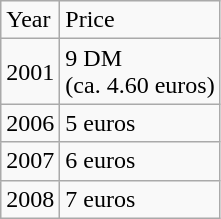<table class="wikitable">
<tr>
<td>Year</td>
<td>Price</td>
</tr>
<tr>
<td>2001</td>
<td>9 DM <br>(ca. 4.60 euros)</td>
</tr>
<tr>
<td>2006</td>
<td>5 euros</td>
</tr>
<tr>
<td>2007</td>
<td>6 euros</td>
</tr>
<tr>
<td>2008</td>
<td>7 euros</td>
</tr>
</table>
